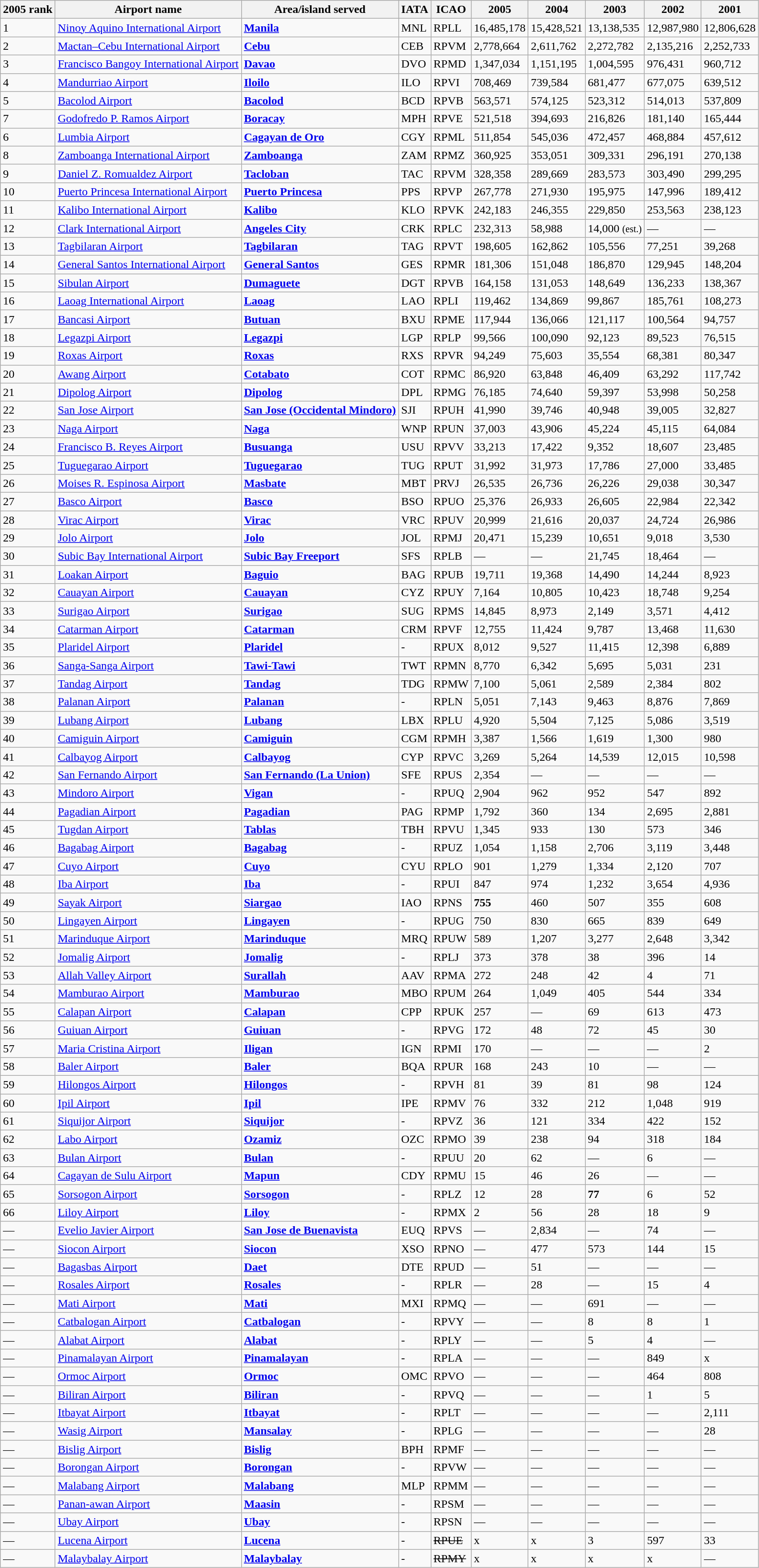<table class="sortable wikitable">
<tr>
<th>2005 rank</th>
<th>Airport name</th>
<th>Area/island served</th>
<th>IATA</th>
<th>ICAO</th>
<th data-sort-type="number">2005</th>
<th data-sort-type="number">2004</th>
<th data-sort-type="number">2003</th>
<th data-sort-type="number">2002</th>
<th data-sort-type="number">2001</th>
</tr>
<tr>
<td>1</td>
<td><a href='#'>Ninoy Aquino International Airport</a></td>
<td><strong><a href='#'>Manila</a></strong></td>
<td>MNL</td>
<td>RPLL</td>
<td>16,485,178</td>
<td>15,428,521</td>
<td>13,138,535</td>
<td>12,987,980</td>
<td>12,806,628</td>
</tr>
<tr>
<td>2</td>
<td><a href='#'>Mactan–Cebu International Airport</a></td>
<td><strong><a href='#'>Cebu</a></strong></td>
<td>CEB</td>
<td>RPVM</td>
<td>2,778,664</td>
<td>2,611,762</td>
<td>2,272,782</td>
<td>2,135,216</td>
<td>2,252,733</td>
</tr>
<tr>
<td>3</td>
<td><a href='#'>Francisco Bangoy International Airport</a></td>
<td><strong><a href='#'>Davao</a></strong></td>
<td>DVO</td>
<td>RPMD</td>
<td>1,347,034</td>
<td>1,151,195</td>
<td>1,004,595</td>
<td>976,431</td>
<td>960,712</td>
</tr>
<tr>
<td>4</td>
<td><a href='#'>Mandurriao Airport</a></td>
<td><strong><a href='#'>Iloilo</a></strong></td>
<td>ILO</td>
<td>RPVI</td>
<td>708,469</td>
<td>739,584</td>
<td>681,477</td>
<td>677,075</td>
<td>639,512</td>
</tr>
<tr>
<td>5</td>
<td><a href='#'>Bacolod Airport</a></td>
<td><strong><a href='#'>Bacolod</a></strong></td>
<td>BCD</td>
<td>RPVB</td>
<td>563,571</td>
<td>574,125</td>
<td>523,312</td>
<td>514,013</td>
<td>537,809</td>
</tr>
<tr>
<td>7</td>
<td><a href='#'>Godofredo P. Ramos Airport</a></td>
<td><strong><a href='#'>Boracay</a></strong></td>
<td>MPH</td>
<td>RPVE</td>
<td>521,518</td>
<td>394,693</td>
<td>216,826</td>
<td>181,140</td>
<td>165,444</td>
</tr>
<tr>
<td>6</td>
<td><a href='#'>Lumbia Airport</a></td>
<td><strong><a href='#'>Cagayan de Oro</a></strong></td>
<td>CGY</td>
<td>RPML</td>
<td>511,854</td>
<td>545,036</td>
<td>472,457</td>
<td>468,884</td>
<td>457,612</td>
</tr>
<tr>
<td>8</td>
<td><a href='#'>Zamboanga International Airport</a></td>
<td><strong><a href='#'>Zamboanga</a></strong></td>
<td>ZAM</td>
<td>RPMZ</td>
<td>360,925</td>
<td>353,051</td>
<td>309,331</td>
<td>296,191</td>
<td>270,138</td>
</tr>
<tr>
<td>9</td>
<td><a href='#'>Daniel Z. Romualdez Airport</a></td>
<td><strong><a href='#'>Tacloban</a></strong></td>
<td>TAC</td>
<td>RPVM</td>
<td>328,358</td>
<td>289,669</td>
<td>283,573</td>
<td>303,490</td>
<td>299,295</td>
</tr>
<tr>
<td>10</td>
<td><a href='#'>Puerto Princesa International Airport</a></td>
<td><strong><a href='#'>Puerto Princesa</a></strong></td>
<td>PPS</td>
<td>RPVP</td>
<td>267,778</td>
<td>271,930</td>
<td>195,975</td>
<td>147,996</td>
<td>189,412</td>
</tr>
<tr>
<td>11</td>
<td><a href='#'>Kalibo International Airport</a></td>
<td><strong><a href='#'>Kalibo</a></strong></td>
<td>KLO</td>
<td>RPVK</td>
<td>242,183</td>
<td>246,355</td>
<td>229,850</td>
<td>253,563</td>
<td>238,123</td>
</tr>
<tr>
<td>12</td>
<td><a href='#'>Clark International Airport</a></td>
<td><strong><a href='#'>Angeles City</a></strong></td>
<td>CRK</td>
<td>RPLC</td>
<td>232,313</td>
<td>58,988</td>
<td>14,000 <small>(est.)</small></td>
<td>—</td>
<td>—</td>
</tr>
<tr>
<td>13</td>
<td><a href='#'>Tagbilaran Airport</a></td>
<td><strong><a href='#'>Tagbilaran</a></strong></td>
<td>TAG</td>
<td>RPVT</td>
<td>198,605</td>
<td>162,862</td>
<td>105,556</td>
<td>77,251</td>
<td>39,268</td>
</tr>
<tr>
<td>14</td>
<td><a href='#'>General Santos International Airport</a></td>
<td><strong><a href='#'>General Santos</a></strong></td>
<td>GES</td>
<td>RPMR</td>
<td>181,306</td>
<td>151,048</td>
<td>186,870</td>
<td>129,945</td>
<td>148,204</td>
</tr>
<tr>
<td>15</td>
<td><a href='#'>Sibulan Airport</a></td>
<td><strong><a href='#'>Dumaguete</a></strong></td>
<td>DGT</td>
<td>RPVB</td>
<td>164,158</td>
<td>131,053</td>
<td>148,649</td>
<td>136,233</td>
<td>138,367</td>
</tr>
<tr>
<td>16</td>
<td><a href='#'>Laoag International Airport</a></td>
<td><strong><a href='#'>Laoag</a></strong></td>
<td>LAO</td>
<td>RPLI</td>
<td>119,462</td>
<td>134,869</td>
<td>99,867</td>
<td>185,761</td>
<td>108,273</td>
</tr>
<tr>
<td>17</td>
<td><a href='#'>Bancasi Airport</a></td>
<td><strong><a href='#'>Butuan</a></strong></td>
<td>BXU</td>
<td>RPME</td>
<td>117,944</td>
<td>136,066</td>
<td>121,117</td>
<td>100,564</td>
<td>94,757</td>
</tr>
<tr>
<td>18</td>
<td><a href='#'>Legazpi Airport</a></td>
<td><strong><a href='#'>Legazpi</a></strong></td>
<td>LGP</td>
<td>RPLP</td>
<td>99,566</td>
<td>100,090</td>
<td>92,123</td>
<td>89,523</td>
<td>76,515</td>
</tr>
<tr>
<td>19</td>
<td><a href='#'>Roxas Airport</a></td>
<td><strong><a href='#'>Roxas</a></strong></td>
<td>RXS</td>
<td>RPVR</td>
<td>94,249</td>
<td>75,603</td>
<td>35,554</td>
<td>68,381</td>
<td>80,347</td>
</tr>
<tr>
<td>20</td>
<td><a href='#'>Awang Airport</a></td>
<td><strong><a href='#'>Cotabato</a></strong></td>
<td>COT</td>
<td>RPMC</td>
<td>86,920</td>
<td>63,848</td>
<td>46,409</td>
<td>63,292</td>
<td>117,742</td>
</tr>
<tr>
<td>21</td>
<td><a href='#'>Dipolog Airport</a></td>
<td><strong><a href='#'>Dipolog</a></strong></td>
<td>DPL</td>
<td>RPMG</td>
<td>76,185</td>
<td>74,640</td>
<td>59,397</td>
<td>53,998</td>
<td>50,258</td>
</tr>
<tr>
<td>22</td>
<td><a href='#'>San Jose Airport</a></td>
<td><strong><a href='#'>San Jose (Occidental Mindoro)</a></strong></td>
<td>SJI</td>
<td>RPUH</td>
<td>41,990</td>
<td>39,746</td>
<td>40,948</td>
<td>39,005</td>
<td>32,827</td>
</tr>
<tr>
<td>23</td>
<td><a href='#'>Naga Airport</a></td>
<td><strong><a href='#'>Naga</a></strong></td>
<td>WNP</td>
<td>RPUN</td>
<td>37,003</td>
<td>43,906</td>
<td>45,224</td>
<td>45,115</td>
<td>64,084</td>
</tr>
<tr>
<td>24</td>
<td><a href='#'>Francisco B. Reyes Airport</a></td>
<td><strong><a href='#'>Busuanga</a></strong></td>
<td>USU</td>
<td>RPVV</td>
<td>33,213</td>
<td>17,422</td>
<td>9,352</td>
<td>18,607</td>
<td>23,485</td>
</tr>
<tr>
<td>25</td>
<td><a href='#'>Tuguegarao Airport</a></td>
<td><strong><a href='#'>Tuguegarao</a></strong></td>
<td>TUG</td>
<td>RPUT</td>
<td>31,992</td>
<td>31,973</td>
<td>17,786</td>
<td>27,000</td>
<td>33,485</td>
</tr>
<tr>
<td>26</td>
<td><a href='#'>Moises R. Espinosa Airport</a></td>
<td><strong><a href='#'>Masbate</a></strong></td>
<td>MBT</td>
<td>PRVJ</td>
<td>26,535</td>
<td>26,736</td>
<td>26,226</td>
<td>29,038</td>
<td>30,347</td>
</tr>
<tr>
<td>27</td>
<td><a href='#'>Basco Airport</a></td>
<td><strong><a href='#'>Basco</a></strong></td>
<td>BSO</td>
<td>RPUO</td>
<td>25,376</td>
<td>26,933</td>
<td>26,605</td>
<td>22,984</td>
<td>22,342</td>
</tr>
<tr>
<td>28</td>
<td><a href='#'>Virac Airport</a></td>
<td><strong><a href='#'>Virac</a></strong></td>
<td>VRC</td>
<td>RPUV</td>
<td>20,999</td>
<td>21,616</td>
<td>20,037</td>
<td>24,724</td>
<td>26,986</td>
</tr>
<tr>
<td>29</td>
<td><a href='#'>Jolo Airport</a></td>
<td><strong><a href='#'>Jolo</a></strong></td>
<td>JOL</td>
<td>RPMJ</td>
<td>20,471</td>
<td>15,239</td>
<td>10,651</td>
<td>9,018</td>
<td>3,530</td>
</tr>
<tr>
<td>30</td>
<td><a href='#'>Subic Bay International Airport</a></td>
<td><strong><a href='#'>Subic Bay Freeport</a></strong></td>
<td>SFS</td>
<td>RPLB</td>
<td>—</td>
<td>—</td>
<td>21,745</td>
<td>18,464</td>
<td>—</td>
</tr>
<tr>
<td>31</td>
<td><a href='#'>Loakan Airport</a></td>
<td><strong><a href='#'>Baguio</a></strong></td>
<td>BAG</td>
<td>RPUB</td>
<td>19,711</td>
<td>19,368</td>
<td>14,490</td>
<td>14,244</td>
<td>8,923</td>
</tr>
<tr>
<td>32</td>
<td><a href='#'>Cauayan Airport</a></td>
<td><strong><a href='#'>Cauayan</a></strong></td>
<td>CYZ</td>
<td>RPUY</td>
<td>7,164</td>
<td>10,805</td>
<td>10,423</td>
<td>18,748</td>
<td>9,254</td>
</tr>
<tr>
<td>33</td>
<td><a href='#'>Surigao Airport</a></td>
<td><strong><a href='#'>Surigao</a></strong></td>
<td>SUG</td>
<td>RPMS</td>
<td>14,845</td>
<td>8,973</td>
<td>2,149</td>
<td>3,571</td>
<td>4,412</td>
</tr>
<tr>
<td>34</td>
<td><a href='#'>Catarman Airport</a></td>
<td><strong><a href='#'>Catarman</a></strong></td>
<td>CRM</td>
<td>RPVF</td>
<td>12,755</td>
<td>11,424</td>
<td>9,787</td>
<td>13,468</td>
<td>11,630</td>
</tr>
<tr>
<td>35</td>
<td><a href='#'>Plaridel Airport</a></td>
<td><strong><a href='#'>Plaridel</a></strong></td>
<td>-</td>
<td>RPUX</td>
<td>8,012</td>
<td>9,527</td>
<td>11,415</td>
<td>12,398</td>
<td>6,889</td>
</tr>
<tr>
<td>36</td>
<td><a href='#'>Sanga-Sanga Airport</a></td>
<td><strong><a href='#'>Tawi-Tawi</a></strong></td>
<td>TWT</td>
<td>RPMN</td>
<td>8,770</td>
<td>6,342</td>
<td>5,695</td>
<td>5,031</td>
<td>231</td>
</tr>
<tr>
<td>37</td>
<td><a href='#'>Tandag Airport</a></td>
<td><strong><a href='#'>Tandag</a></strong></td>
<td>TDG</td>
<td>RPMW</td>
<td>7,100</td>
<td>5,061</td>
<td>2,589</td>
<td>2,384</td>
<td>802</td>
</tr>
<tr>
<td>38</td>
<td><a href='#'>Palanan Airport</a></td>
<td><strong><a href='#'>Palanan</a></strong></td>
<td>-</td>
<td>RPLN</td>
<td>5,051</td>
<td>7,143</td>
<td>9,463</td>
<td>8,876</td>
<td>7,869</td>
</tr>
<tr>
<td>39</td>
<td><a href='#'>Lubang Airport</a></td>
<td><strong><a href='#'>Lubang</a></strong></td>
<td>LBX</td>
<td>RPLU</td>
<td>4,920</td>
<td>5,504</td>
<td>7,125</td>
<td>5,086</td>
<td>3,519</td>
</tr>
<tr>
<td>40</td>
<td><a href='#'>Camiguin Airport</a></td>
<td><strong><a href='#'>Camiguin</a></strong></td>
<td>CGM</td>
<td>RPMH</td>
<td>3,387</td>
<td>1,566</td>
<td>1,619</td>
<td>1,300</td>
<td>980</td>
</tr>
<tr>
<td>41</td>
<td><a href='#'>Calbayog Airport</a></td>
<td><strong><a href='#'>Calbayog</a></strong></td>
<td>CYP</td>
<td>RPVC</td>
<td>3,269</td>
<td>5,264</td>
<td>14,539</td>
<td>12,015</td>
<td>10,598</td>
</tr>
<tr>
<td>42</td>
<td><a href='#'>San Fernando Airport</a></td>
<td><strong><a href='#'>San Fernando (La Union)</a></strong></td>
<td>SFE</td>
<td>RPUS</td>
<td>2,354</td>
<td>—</td>
<td>—</td>
<td>—</td>
<td>—</td>
</tr>
<tr>
<td>43</td>
<td><a href='#'>Mindoro Airport</a></td>
<td><strong><a href='#'>Vigan</a></strong></td>
<td>-</td>
<td>RPUQ</td>
<td>2,904</td>
<td>962</td>
<td>952</td>
<td>547</td>
<td>892</td>
</tr>
<tr>
<td>44</td>
<td><a href='#'>Pagadian Airport</a></td>
<td><strong><a href='#'>Pagadian</a></strong></td>
<td>PAG</td>
<td>RPMP</td>
<td>1,792</td>
<td>360</td>
<td>134</td>
<td>2,695</td>
<td>2,881</td>
</tr>
<tr>
<td>45</td>
<td><a href='#'>Tugdan Airport</a></td>
<td><strong><a href='#'>Tablas</a></strong></td>
<td>TBH</td>
<td>RPVU</td>
<td>1,345</td>
<td>933</td>
<td>130</td>
<td>573</td>
<td>346</td>
</tr>
<tr>
<td>46</td>
<td><a href='#'>Bagabag Airport</a></td>
<td><strong><a href='#'>Bagabag</a></strong></td>
<td>-</td>
<td>RPUZ</td>
<td>1,054</td>
<td>1,158</td>
<td>2,706</td>
<td>3,119</td>
<td>3,448</td>
</tr>
<tr>
<td>47</td>
<td><a href='#'>Cuyo Airport</a></td>
<td><strong><a href='#'>Cuyo</a></strong></td>
<td>CYU</td>
<td>RPLO</td>
<td>901</td>
<td>1,279</td>
<td>1,334</td>
<td>2,120</td>
<td>707</td>
</tr>
<tr>
<td>48</td>
<td><a href='#'>Iba Airport</a></td>
<td><strong><a href='#'>Iba</a></strong></td>
<td>-</td>
<td>RPUI</td>
<td>847</td>
<td>974</td>
<td>1,232</td>
<td>3,654</td>
<td>4,936</td>
</tr>
<tr>
<td>49</td>
<td><a href='#'>Sayak Airport</a></td>
<td><strong><a href='#'>Siargao</a></strong></td>
<td>IAO</td>
<td>RPNS</td>
<td><strong>755</strong></td>
<td>460</td>
<td>507</td>
<td>355</td>
<td>608</td>
</tr>
<tr>
<td>50</td>
<td><a href='#'>Lingayen Airport</a></td>
<td><strong><a href='#'>Lingayen</a></strong></td>
<td>-</td>
<td>RPUG</td>
<td>750</td>
<td>830</td>
<td>665</td>
<td>839</td>
<td>649</td>
</tr>
<tr>
<td>51</td>
<td><a href='#'>Marinduque Airport</a></td>
<td><strong><a href='#'>Marinduque</a></strong></td>
<td>MRQ</td>
<td>RPUW</td>
<td>589</td>
<td>1,207</td>
<td>3,277</td>
<td>2,648</td>
<td>3,342</td>
</tr>
<tr>
<td>52</td>
<td><a href='#'>Jomalig Airport</a></td>
<td><strong><a href='#'>Jomalig</a></strong></td>
<td>-</td>
<td>RPLJ</td>
<td>373</td>
<td>378</td>
<td>38</td>
<td>396</td>
<td>14</td>
</tr>
<tr>
<td>53</td>
<td><a href='#'>Allah Valley Airport</a></td>
<td><strong><a href='#'>Surallah</a></strong></td>
<td>AAV</td>
<td>RPMA</td>
<td>272</td>
<td>248</td>
<td>42</td>
<td>4</td>
<td>71</td>
</tr>
<tr>
<td>54</td>
<td><a href='#'>Mamburao Airport</a></td>
<td><strong><a href='#'>Mamburao</a></strong></td>
<td>MBO</td>
<td>RPUM</td>
<td>264</td>
<td>1,049</td>
<td>405</td>
<td>544</td>
<td>334</td>
</tr>
<tr>
<td>55</td>
<td><a href='#'>Calapan Airport</a></td>
<td><strong><a href='#'>Calapan</a></strong></td>
<td>CPP</td>
<td>RPUK</td>
<td>257</td>
<td>—</td>
<td>69</td>
<td>613</td>
<td>473</td>
</tr>
<tr>
<td>56</td>
<td><a href='#'>Guiuan Airport</a></td>
<td><strong><a href='#'>Guiuan</a></strong></td>
<td>-</td>
<td>RPVG</td>
<td>172</td>
<td>48</td>
<td>72</td>
<td>45</td>
<td>30</td>
</tr>
<tr>
<td>57</td>
<td><a href='#'>Maria Cristina Airport</a></td>
<td><strong><a href='#'>Iligan</a></strong></td>
<td>IGN</td>
<td>RPMI</td>
<td>170</td>
<td>—</td>
<td>—</td>
<td>—</td>
<td>2</td>
</tr>
<tr>
<td>58</td>
<td><a href='#'>Baler Airport</a></td>
<td><strong><a href='#'>Baler</a></strong></td>
<td>BQA</td>
<td>RPUR</td>
<td>168</td>
<td>243</td>
<td>10</td>
<td>—</td>
<td>—</td>
</tr>
<tr>
<td>59</td>
<td><a href='#'>Hilongos Airport</a></td>
<td><strong><a href='#'>Hilongos</a></strong></td>
<td>-</td>
<td>RPVH</td>
<td>81</td>
<td>39</td>
<td>81</td>
<td>98</td>
<td>124</td>
</tr>
<tr>
<td>60</td>
<td><a href='#'>Ipil Airport</a></td>
<td><strong><a href='#'>Ipil</a></strong></td>
<td>IPE</td>
<td>RPMV</td>
<td>76</td>
<td>332</td>
<td>212</td>
<td>1,048</td>
<td>919</td>
</tr>
<tr>
<td>61</td>
<td><a href='#'>Siquijor Airport</a></td>
<td><strong><a href='#'>Siquijor</a></strong></td>
<td>-</td>
<td>RPVZ</td>
<td>36</td>
<td>121</td>
<td>334</td>
<td>422</td>
<td>152</td>
</tr>
<tr>
<td>62</td>
<td><a href='#'>Labo Airport</a></td>
<td><strong><a href='#'>Ozamiz</a></strong></td>
<td>OZC</td>
<td>RPMO</td>
<td>39</td>
<td>238</td>
<td>94</td>
<td>318</td>
<td>184</td>
</tr>
<tr>
<td>63</td>
<td><a href='#'>Bulan Airport</a></td>
<td><strong><a href='#'>Bulan</a></strong></td>
<td>-</td>
<td>RPUU</td>
<td>20</td>
<td>62</td>
<td>—</td>
<td>6</td>
<td>—</td>
</tr>
<tr>
<td>64</td>
<td><a href='#'>Cagayan de Sulu Airport</a></td>
<td><strong><a href='#'>Mapun</a></strong></td>
<td>CDY</td>
<td>RPMU</td>
<td>15</td>
<td>46</td>
<td>26</td>
<td>—</td>
<td>—</td>
</tr>
<tr>
<td>65</td>
<td><a href='#'>Sorsogon Airport</a></td>
<td><strong><a href='#'>Sorsogon</a></strong></td>
<td>-</td>
<td>RPLZ</td>
<td>12</td>
<td>28</td>
<td><strong>77</strong></td>
<td>6</td>
<td>52</td>
</tr>
<tr>
<td>66</td>
<td><a href='#'>Liloy Airport</a></td>
<td><strong><a href='#'>Liloy</a></strong></td>
<td>-</td>
<td>RPMX</td>
<td>2</td>
<td>56</td>
<td>28</td>
<td>18</td>
<td>9</td>
</tr>
<tr>
<td>—</td>
<td><a href='#'>Evelio Javier Airport</a></td>
<td><strong><a href='#'>San Jose de Buenavista</a></strong></td>
<td>EUQ</td>
<td>RPVS</td>
<td>—</td>
<td>2,834</td>
<td>—</td>
<td>74</td>
<td>—</td>
</tr>
<tr>
<td>—</td>
<td><a href='#'>Siocon Airport</a></td>
<td><strong><a href='#'>Siocon</a></strong></td>
<td>XSO</td>
<td>RPNO</td>
<td>—</td>
<td>477</td>
<td>573</td>
<td>144</td>
<td>15</td>
</tr>
<tr>
<td>—</td>
<td><a href='#'>Bagasbas Airport</a></td>
<td><strong><a href='#'>Daet</a></strong></td>
<td>DTE</td>
<td>RPUD</td>
<td>—</td>
<td>51</td>
<td>—</td>
<td>—</td>
<td>—</td>
</tr>
<tr>
<td>—</td>
<td><a href='#'>Rosales Airport</a></td>
<td><strong><a href='#'>Rosales</a></strong></td>
<td>-</td>
<td>RPLR</td>
<td>—</td>
<td>28</td>
<td>—</td>
<td>15</td>
<td>4</td>
</tr>
<tr>
<td>—</td>
<td><a href='#'>Mati Airport</a></td>
<td><strong><a href='#'>Mati</a></strong></td>
<td>MXI</td>
<td>RPMQ</td>
<td>—</td>
<td>—</td>
<td>691</td>
<td>—</td>
<td>—</td>
</tr>
<tr>
<td>—</td>
<td><a href='#'>Catbalogan Airport</a></td>
<td><strong><a href='#'>Catbalogan</a></strong></td>
<td>-</td>
<td>RPVY</td>
<td>—</td>
<td>—</td>
<td>8</td>
<td>8</td>
<td>1</td>
</tr>
<tr>
<td>—</td>
<td><a href='#'>Alabat Airport</a></td>
<td><strong><a href='#'>Alabat</a></strong></td>
<td>-</td>
<td>RPLY</td>
<td>—</td>
<td>—</td>
<td>5</td>
<td>4</td>
<td>—</td>
</tr>
<tr>
<td>—</td>
<td><a href='#'>Pinamalayan Airport</a></td>
<td><strong><a href='#'>Pinamalayan</a></strong></td>
<td>-</td>
<td>RPLA</td>
<td>—</td>
<td>—</td>
<td>—</td>
<td>849</td>
<td>x</td>
</tr>
<tr>
<td>—</td>
<td><a href='#'>Ormoc Airport</a></td>
<td><strong><a href='#'>Ormoc</a></strong></td>
<td>OMC</td>
<td>RPVO</td>
<td>—</td>
<td>—</td>
<td>—</td>
<td>464</td>
<td>808</td>
</tr>
<tr>
<td>—</td>
<td><a href='#'>Biliran Airport</a></td>
<td><strong><a href='#'>Biliran</a></strong></td>
<td>-</td>
<td>RPVQ</td>
<td>—</td>
<td>—</td>
<td>—</td>
<td>1</td>
<td>5</td>
</tr>
<tr>
<td>—</td>
<td><a href='#'>Itbayat Airport</a></td>
<td><strong><a href='#'>Itbayat</a></strong></td>
<td>-</td>
<td>RPLT</td>
<td>—</td>
<td>—</td>
<td>—</td>
<td>—</td>
<td>2,111</td>
</tr>
<tr>
<td>—</td>
<td><a href='#'>Wasig Airport</a></td>
<td><strong><a href='#'>Mansalay</a></strong></td>
<td>-</td>
<td>RPLG</td>
<td>—</td>
<td>—</td>
<td>—</td>
<td>—</td>
<td>28</td>
</tr>
<tr>
<td>—</td>
<td><a href='#'>Bislig Airport</a></td>
<td><strong><a href='#'>Bislig</a></strong></td>
<td>BPH</td>
<td>RPMF</td>
<td>—</td>
<td>—</td>
<td>—</td>
<td>—</td>
<td>—</td>
</tr>
<tr>
<td>—</td>
<td><a href='#'>Borongan Airport</a></td>
<td><strong><a href='#'>Borongan</a></strong></td>
<td>-</td>
<td>RPVW</td>
<td>—</td>
<td>—</td>
<td>—</td>
<td>—</td>
<td>—</td>
</tr>
<tr>
<td>—</td>
<td><a href='#'>Malabang Airport</a></td>
<td><strong><a href='#'>Malabang</a></strong></td>
<td>MLP</td>
<td>RPMM</td>
<td>—</td>
<td>—</td>
<td>—</td>
<td>—</td>
<td>—</td>
</tr>
<tr>
<td>—</td>
<td><a href='#'>Panan-awan Airport</a></td>
<td><strong><a href='#'>Maasin</a></strong></td>
<td>-</td>
<td>RPSM</td>
<td>—</td>
<td>—</td>
<td>—</td>
<td>—</td>
<td>—</td>
</tr>
<tr>
<td>—</td>
<td><a href='#'>Ubay Airport</a></td>
<td><strong><a href='#'>Ubay</a></strong></td>
<td>-</td>
<td>RPSN</td>
<td>—</td>
<td>—</td>
<td>—</td>
<td>—</td>
<td>—</td>
</tr>
<tr>
<td>—</td>
<td><a href='#'>Lucena Airport</a></td>
<td><strong><a href='#'>Lucena</a></strong></td>
<td>-</td>
<td><s>RPUE</s></td>
<td>x</td>
<td>x</td>
<td>3</td>
<td>597</td>
<td>33</td>
</tr>
<tr>
<td>—</td>
<td><a href='#'>Malaybalay Airport</a></td>
<td><strong><a href='#'>Malaybalay</a></strong></td>
<td>-</td>
<td><s>RPMY</s></td>
<td>x</td>
<td>x</td>
<td>x</td>
<td>x</td>
<td>—</td>
</tr>
</table>
